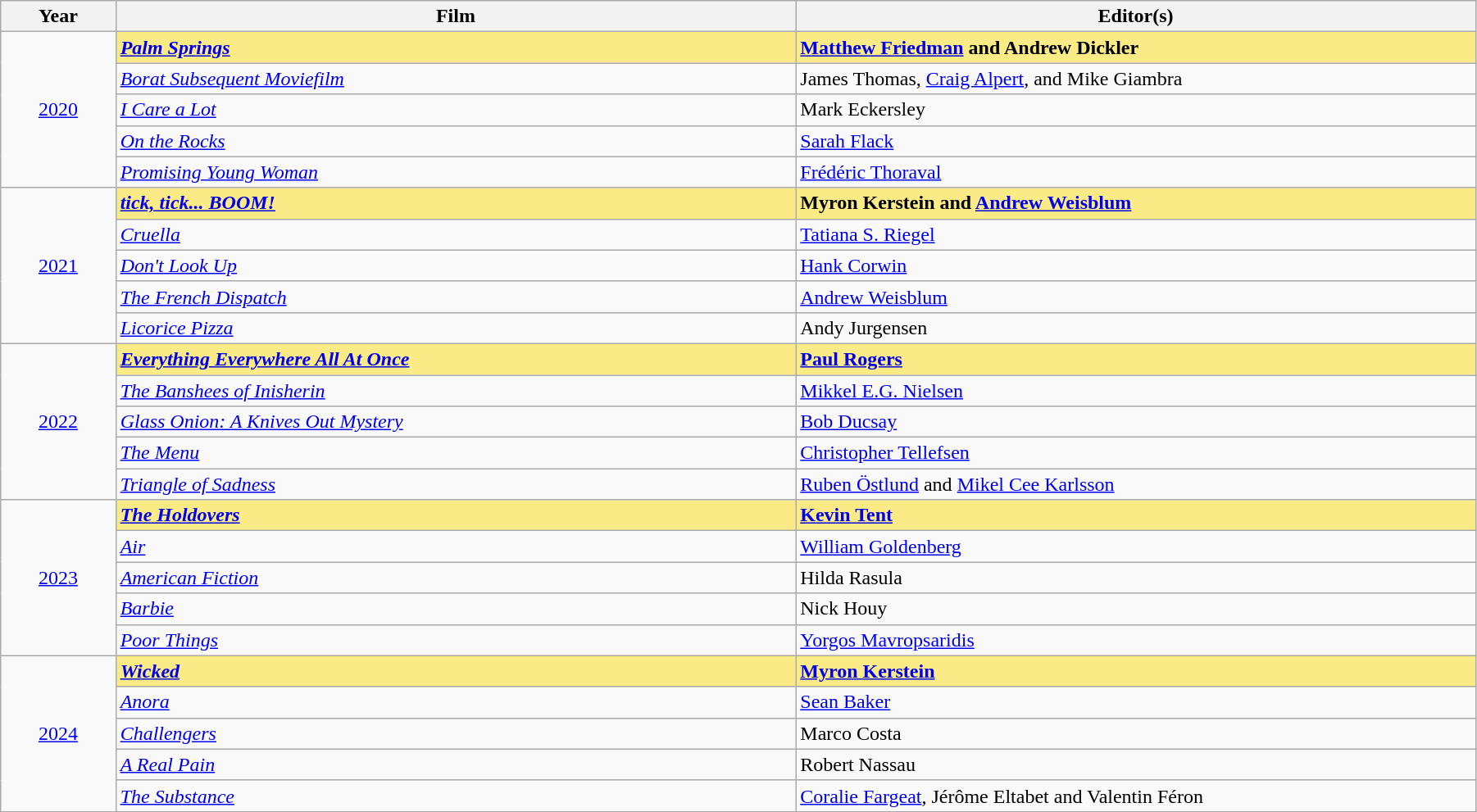<table class="wikitable" width="95%" cellpadding="5">
<tr>
<th width="70"><strong>Year</strong></th>
<th width="450"><strong>Film</strong></th>
<th width="450"><strong>Editor(s)</strong></th>
</tr>
<tr>
<td rowspan="5" style="text-align:center;"><a href='#'>2020</a><br></td>
<td style="background:#FAEB86;"><strong><em><a href='#'>Palm Springs</a></em></strong></td>
<td style="background:#FAEB86;"><strong><a href='#'>Matthew Friedman</a> and Andrew Dickler</strong></td>
</tr>
<tr>
<td><em><a href='#'>Borat Subsequent Moviefilm</a></em></td>
<td>James Thomas, <a href='#'>Craig Alpert</a>, and Mike Giambra</td>
</tr>
<tr>
<td><em><a href='#'>I Care a Lot</a></em></td>
<td>Mark Eckersley</td>
</tr>
<tr>
<td><em><a href='#'>On the Rocks</a></em></td>
<td><a href='#'>Sarah Flack</a></td>
</tr>
<tr>
<td><em><a href='#'>Promising Young Woman</a></em></td>
<td><a href='#'>Frédéric Thoraval</a></td>
</tr>
<tr>
<td rowspan="5" style="text-align:center;"><a href='#'>2021</a><br></td>
<td style="background:#FAEB86;"><strong><em><a href='#'>tick, tick... BOOM!</a></em></strong></td>
<td style="background:#FAEB86;"><strong>Myron Kerstein and <a href='#'>Andrew Weisblum</a></strong></td>
</tr>
<tr>
<td><em><a href='#'>Cruella</a></em></td>
<td><a href='#'>Tatiana S. Riegel</a></td>
</tr>
<tr>
<td><em><a href='#'>Don't Look Up</a></em></td>
<td><a href='#'>Hank Corwin</a></td>
</tr>
<tr>
<td><em><a href='#'>The French Dispatch</a></em></td>
<td><a href='#'>Andrew Weisblum</a></td>
</tr>
<tr>
<td><em><a href='#'>Licorice Pizza</a></em></td>
<td>Andy Jurgensen</td>
</tr>
<tr>
<td rowspan="5" style="text-align:center;"><a href='#'>2022</a><br></td>
<td style="background:#FAEB86;"><strong><em><a href='#'>Everything Everywhere All At Once</a></em></strong></td>
<td style="background:#FAEB86;"><strong><a href='#'>Paul Rogers</a></strong></td>
</tr>
<tr>
<td><em><a href='#'>The Banshees of Inisherin</a></em></td>
<td><a href='#'>Mikkel E.G. Nielsen</a></td>
</tr>
<tr>
<td><em><a href='#'>Glass Onion: A Knives Out Mystery</a></em></td>
<td><a href='#'>Bob Ducsay</a></td>
</tr>
<tr>
<td><em><a href='#'>The Menu</a></em></td>
<td><a href='#'>Christopher Tellefsen</a></td>
</tr>
<tr>
<td><em><a href='#'>Triangle of Sadness</a></em></td>
<td><a href='#'>Ruben Östlund</a> and <a href='#'>Mikel Cee Karlsson</a></td>
</tr>
<tr>
<td rowspan="5" style="text-align:center;"><a href='#'>2023</a><br></td>
<td style="background:#FAEB86;"><strong><em><a href='#'>The Holdovers</a></em></strong></td>
<td style="background:#FAEB86;"><strong><a href='#'>Kevin Tent</a></strong></td>
</tr>
<tr>
<td><em><a href='#'>Air</a></em></td>
<td><a href='#'>William Goldenberg</a></td>
</tr>
<tr>
<td><em><a href='#'>American Fiction</a></em></td>
<td>Hilda Rasula</td>
</tr>
<tr>
<td><em><a href='#'>Barbie</a></em></td>
<td>Nick Houy</td>
</tr>
<tr>
<td><em><a href='#'>Poor Things</a></em></td>
<td><a href='#'>Yorgos Mavropsaridis</a></td>
</tr>
<tr>
<td rowspan="5" style="text-align:center;"><a href='#'>2024</a><br></td>
<td style="background:#FAEB86;"><strong><em><a href='#'>Wicked</a></em></strong></td>
<td style="background:#FAEB86;"><strong><a href='#'>Myron Kerstein</a></strong></td>
</tr>
<tr>
<td><em><a href='#'>Anora</a></em></td>
<td><a href='#'>Sean Baker</a></td>
</tr>
<tr>
<td><em><a href='#'>Challengers</a></em></td>
<td>Marco Costa</td>
</tr>
<tr>
<td><em><a href='#'>A Real Pain</a></em></td>
<td>Robert Nassau</td>
</tr>
<tr>
<td><em><a href='#'>The Substance</a></em></td>
<td><a href='#'>Coralie Fargeat</a>, Jérôme Eltabet and Valentin Féron</td>
</tr>
</table>
